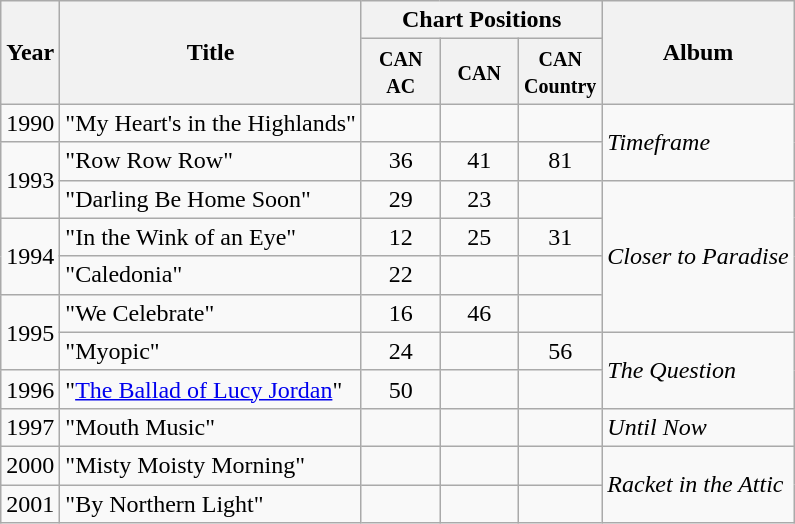<table class="wikitable">
<tr>
<th rowspan="2">Year</th>
<th rowspan="2">Title</th>
<th colspan="3">Chart Positions</th>
<th rowspan="2">Album</th>
</tr>
<tr>
<th width="45"><small>CAN AC</small></th>
<th width="45"><small>CAN</small></th>
<th width="45"><small>CAN Country</small></th>
</tr>
<tr>
<td>1990</td>
<td>"My Heart's in the Highlands"</td>
<td></td>
<td></td>
<td></td>
<td rowspan="2"><em>Timeframe</em></td>
</tr>
<tr>
<td rowspan="2">1993</td>
<td>"Row Row Row"</td>
<td align="center">36</td>
<td align="center">41</td>
<td align="center">81</td>
</tr>
<tr>
<td>"Darling Be Home Soon"</td>
<td align="center">29</td>
<td align="center">23</td>
<td></td>
<td rowspan="4"><em>Closer to Paradise</em></td>
</tr>
<tr>
<td rowspan="2">1994</td>
<td>"In the Wink of an Eye"</td>
<td align="center">12</td>
<td align="center">25</td>
<td align="center">31</td>
</tr>
<tr>
<td>"Caledonia"</td>
<td align="center">22</td>
<td></td>
<td></td>
</tr>
<tr>
<td rowspan="2">1995</td>
<td>"We Celebrate"</td>
<td align="center">16</td>
<td align="center">46</td>
<td></td>
</tr>
<tr>
<td>"Myopic"</td>
<td align="center">24</td>
<td></td>
<td align="center">56</td>
<td rowspan="2"><em>The Question</em></td>
</tr>
<tr>
<td>1996</td>
<td>"<a href='#'>The Ballad of Lucy Jordan</a>"</td>
<td align="center">50</td>
<td></td>
<td></td>
</tr>
<tr>
<td>1997</td>
<td>"Mouth Music"</td>
<td></td>
<td></td>
<td></td>
<td><em>Until Now</em></td>
</tr>
<tr>
<td>2000</td>
<td>"Misty Moisty Morning"</td>
<td></td>
<td></td>
<td></td>
<td rowspan="2"><em>Racket in the Attic</em></td>
</tr>
<tr>
<td>2001</td>
<td>"By Northern Light"</td>
<td></td>
<td></td>
<td></td>
</tr>
</table>
